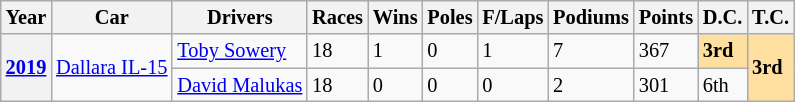<table class="wikitable" style="font-size:85%">
<tr valign="top">
<th>Year</th>
<th>Car</th>
<th>Drivers</th>
<th>Races</th>
<th>Wins</th>
<th>Poles</th>
<th>F/Laps</th>
<th>Podiums</th>
<th>Points</th>
<th>D.C.</th>
<th>T.C.</th>
</tr>
<tr>
<th rowspan="2"><a href='#'>2019</a></th>
<td rowspan="2"><a href='#'>Dallara IL-15</a></td>
<td> <a href='#'>Toby Sowery</a></td>
<td>18</td>
<td>1</td>
<td>0</td>
<td>1</td>
<td>7</td>
<td>367</td>
<td style="background:#FFDF9F;"><strong>3rd</strong></td>
<td rowspan="2" style="background:#FFDF9F;"><strong>3rd</strong></td>
</tr>
<tr>
<td> <a href='#'>David Malukas</a></td>
<td>18</td>
<td>0</td>
<td>0</td>
<td>0</td>
<td>2</td>
<td>301</td>
<td>6th</td>
</tr>
</table>
